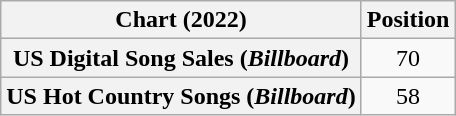<table class="wikitable sortable plainrowheaders" style="text-align:center">
<tr>
<th scope="col">Chart (2022)</th>
<th scope="col">Position</th>
</tr>
<tr>
<th scope="row">US Digital Song Sales (<em>Billboard</em>)</th>
<td>70</td>
</tr>
<tr>
<th scope="row">US Hot Country Songs (<em>Billboard</em>)</th>
<td>58</td>
</tr>
</table>
